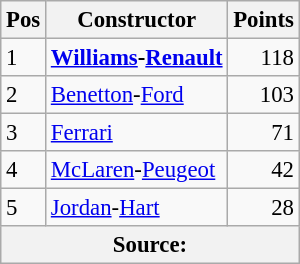<table class="wikitable" style="font-size: 95%;">
<tr>
<th>Pos</th>
<th>Constructor</th>
<th>Points</th>
</tr>
<tr>
<td>1</td>
<td> <strong><a href='#'>Williams</a>-<a href='#'>Renault</a></strong></td>
<td align="right">118</td>
</tr>
<tr>
<td>2</td>
<td> <a href='#'>Benetton</a>-<a href='#'>Ford</a></td>
<td align="right">103</td>
</tr>
<tr>
<td>3</td>
<td> <a href='#'>Ferrari</a></td>
<td align="right">71</td>
</tr>
<tr>
<td>4</td>
<td> <a href='#'>McLaren</a>-<a href='#'>Peugeot</a></td>
<td align="right">42</td>
</tr>
<tr>
<td>5</td>
<td> <a href='#'>Jordan</a>-<a href='#'>Hart</a></td>
<td align="right">28</td>
</tr>
<tr>
<th colspan=3>Source:</th>
</tr>
</table>
